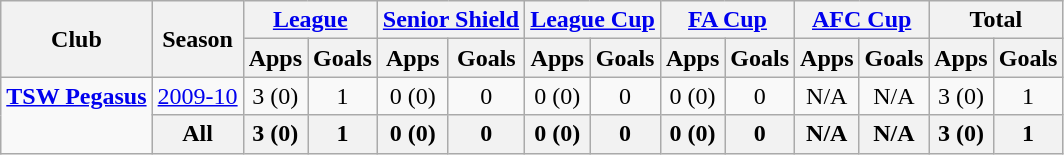<table class="wikitable" style="text-align: center;">
<tr>
<th rowspan="2">Club</th>
<th rowspan="2">Season</th>
<th colspan="2"><a href='#'>League</a></th>
<th colspan="2"><a href='#'>Senior Shield</a></th>
<th colspan="2"><a href='#'>League Cup</a></th>
<th colspan="2"><a href='#'>FA Cup</a></th>
<th colspan="2"><a href='#'>AFC Cup</a></th>
<th colspan="2">Total</th>
</tr>
<tr>
<th>Apps</th>
<th>Goals</th>
<th>Apps</th>
<th>Goals</th>
<th>Apps</th>
<th>Goals</th>
<th>Apps</th>
<th>Goals</th>
<th>Apps</th>
<th>Goals</th>
<th>Apps</th>
<th>Goals</th>
</tr>
<tr>
<td rowspan="6" valign="top"><strong><a href='#'>TSW Pegasus</a></strong></td>
<td><a href='#'>2009-10</a></td>
<td>3 (0)</td>
<td>1</td>
<td>0 (0)</td>
<td>0</td>
<td>0 (0)</td>
<td>0</td>
<td>0 (0)</td>
<td>0</td>
<td>N/A</td>
<td>N/A</td>
<td>3 (0)</td>
<td>1</td>
</tr>
<tr>
<th>All</th>
<th>3 (0)</th>
<th>1</th>
<th>0 (0)</th>
<th>0</th>
<th>0 (0)</th>
<th>0</th>
<th>0 (0)</th>
<th>0</th>
<th>N/A</th>
<th>N/A</th>
<th>3 (0)</th>
<th>1</th>
</tr>
</table>
